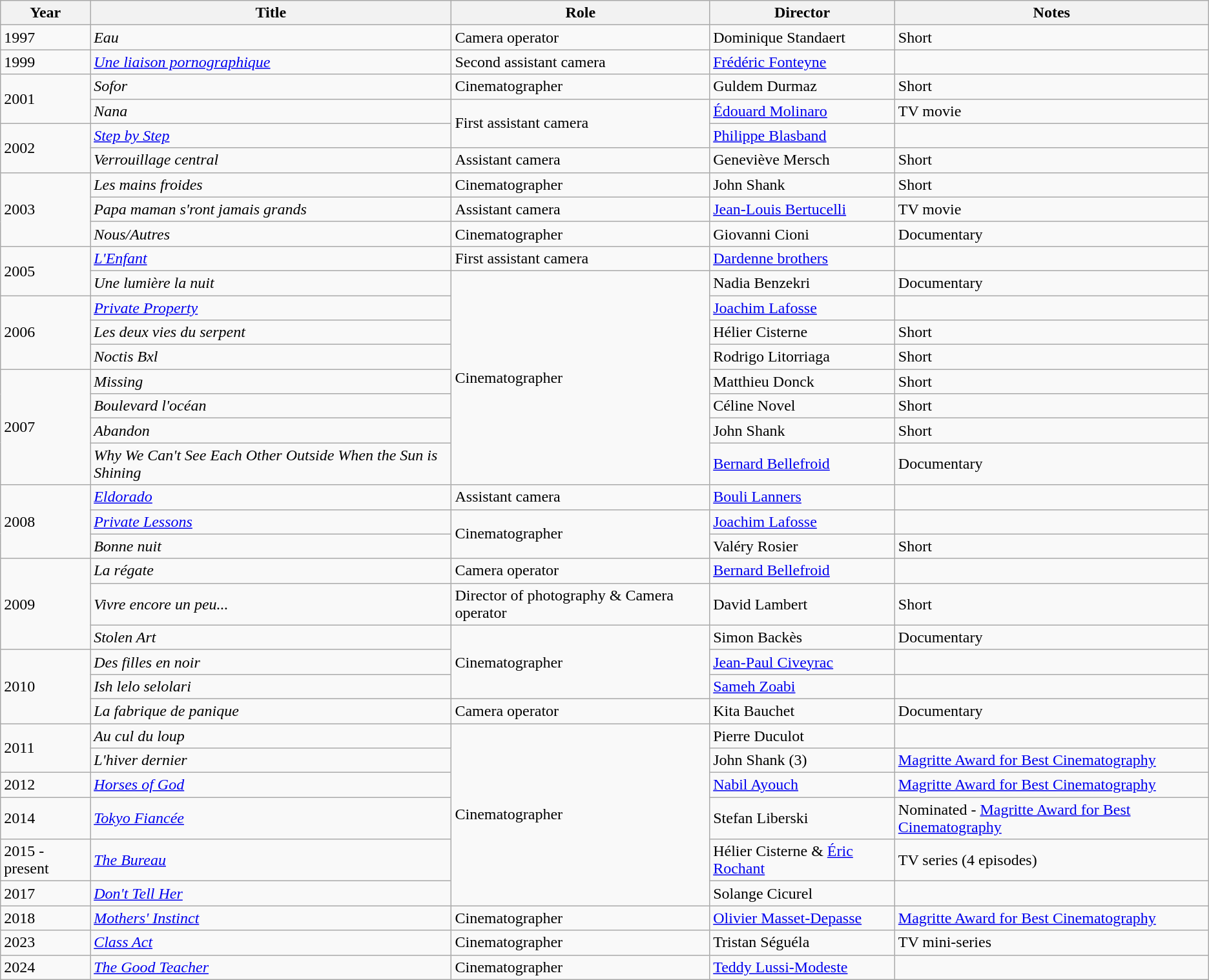<table class="wikitable sortable">
<tr>
<th>Year</th>
<th>Title</th>
<th>Role</th>
<th>Director</th>
<th class="unsortable">Notes</th>
</tr>
<tr>
<td>1997</td>
<td><em>Eau</em></td>
<td>Camera operator</td>
<td>Dominique Standaert</td>
<td>Short</td>
</tr>
<tr>
<td>1999</td>
<td><em><a href='#'>Une liaison pornographique</a></em></td>
<td>Second assistant camera</td>
<td><a href='#'>Frédéric Fonteyne</a></td>
<td></td>
</tr>
<tr>
<td rowspan=2>2001</td>
<td><em>Sofor</em></td>
<td>Cinematographer</td>
<td>Guldem Durmaz</td>
<td>Short</td>
</tr>
<tr>
<td><em>Nana</em></td>
<td rowspan=2>First assistant camera</td>
<td><a href='#'>Édouard Molinaro</a></td>
<td>TV movie</td>
</tr>
<tr>
<td rowspan=2>2002</td>
<td><em><a href='#'>Step by Step</a></em></td>
<td><a href='#'>Philippe Blasband</a></td>
<td></td>
</tr>
<tr>
<td><em>Verrouillage central</em></td>
<td>Assistant camera</td>
<td>Geneviève Mersch</td>
<td>Short</td>
</tr>
<tr>
<td rowspan=3>2003</td>
<td><em>Les mains froides</em></td>
<td>Cinematographer</td>
<td>John Shank</td>
<td>Short</td>
</tr>
<tr>
<td><em>Papa maman s'ront jamais grands</em></td>
<td>Assistant camera</td>
<td><a href='#'>Jean-Louis Bertucelli</a></td>
<td>TV movie</td>
</tr>
<tr>
<td><em>Nous/Autres</em></td>
<td>Cinematographer</td>
<td>Giovanni Cioni</td>
<td>Documentary</td>
</tr>
<tr>
<td rowspan=2>2005</td>
<td><em><a href='#'>L'Enfant</a></em></td>
<td>First assistant camera</td>
<td><a href='#'>Dardenne brothers</a></td>
<td></td>
</tr>
<tr>
<td><em>Une lumière la nuit</em></td>
<td rowspan=8>Cinematographer</td>
<td>Nadia Benzekri</td>
<td>Documentary</td>
</tr>
<tr>
<td rowspan=3>2006</td>
<td><em><a href='#'>Private Property</a></em></td>
<td><a href='#'>Joachim Lafosse</a></td>
<td></td>
</tr>
<tr>
<td><em>Les deux vies du serpent</em></td>
<td>Hélier Cisterne</td>
<td>Short</td>
</tr>
<tr>
<td><em>Noctis Bxl</em></td>
<td>Rodrigo Litorriaga</td>
<td>Short</td>
</tr>
<tr>
<td rowspan=4>2007</td>
<td><em>Missing</em></td>
<td>Matthieu Donck</td>
<td>Short</td>
</tr>
<tr>
<td><em>Boulevard l'océan</em></td>
<td>Céline Novel</td>
<td>Short</td>
</tr>
<tr>
<td><em>Abandon</em></td>
<td>John Shank</td>
<td>Short</td>
</tr>
<tr>
<td><em>Why We Can't See Each Other Outside When the Sun is Shining</em></td>
<td><a href='#'>Bernard Bellefroid</a></td>
<td>Documentary</td>
</tr>
<tr>
<td rowspan=3>2008</td>
<td><em><a href='#'>Eldorado</a></em></td>
<td>Assistant camera</td>
<td><a href='#'>Bouli Lanners</a></td>
<td></td>
</tr>
<tr>
<td><em><a href='#'>Private Lessons</a></em></td>
<td rowspan=2>Cinematographer</td>
<td><a href='#'>Joachim Lafosse</a></td>
<td></td>
</tr>
<tr>
<td><em>Bonne nuit</em></td>
<td>Valéry Rosier</td>
<td>Short</td>
</tr>
<tr>
<td rowspan=3>2009</td>
<td><em>La régate</em></td>
<td>Camera operator</td>
<td><a href='#'>Bernard Bellefroid</a></td>
<td></td>
</tr>
<tr>
<td><em>Vivre encore un peu...</em></td>
<td>Director of photography & Camera operator</td>
<td>David Lambert</td>
<td>Short</td>
</tr>
<tr>
<td><em>Stolen Art</em></td>
<td rowspan=3>Cinematographer</td>
<td>Simon Backès</td>
<td>Documentary</td>
</tr>
<tr>
<td rowspan=3>2010</td>
<td><em>Des filles en noir</em></td>
<td><a href='#'>Jean-Paul Civeyrac</a></td>
<td></td>
</tr>
<tr>
<td><em>Ish lelo selolari</em></td>
<td><a href='#'>Sameh Zoabi</a></td>
<td></td>
</tr>
<tr>
<td><em>La fabrique de panique</em></td>
<td>Camera operator</td>
<td>Kita Bauchet</td>
<td>Documentary</td>
</tr>
<tr>
<td rowspan=2>2011</td>
<td><em>Au cul du loup</em></td>
<td rowspan=6>Cinematographer</td>
<td>Pierre Duculot</td>
<td></td>
</tr>
<tr>
<td><em>L'hiver dernier</em></td>
<td>John Shank (3)</td>
<td><a href='#'>Magritte Award for Best Cinematography</a></td>
</tr>
<tr>
<td>2012</td>
<td><em><a href='#'>Horses of God</a></em></td>
<td><a href='#'>Nabil Ayouch</a></td>
<td><a href='#'>Magritte Award for Best Cinematography</a></td>
</tr>
<tr>
<td>2014</td>
<td><em><a href='#'>Tokyo Fiancée</a></em></td>
<td>Stefan Liberski</td>
<td>Nominated - <a href='#'>Magritte Award for Best Cinematography</a></td>
</tr>
<tr>
<td>2015 - present</td>
<td><em><a href='#'>The Bureau</a></em></td>
<td>Hélier Cisterne & <a href='#'>Éric Rochant</a></td>
<td>TV series (4 episodes)</td>
</tr>
<tr>
<td>2017</td>
<td><em><a href='#'>Don't Tell Her</a></em></td>
<td>Solange Cicurel</td>
<td></td>
</tr>
<tr>
<td>2018</td>
<td><em><a href='#'>Mothers' Instinct</a></em></td>
<td>Cinematographer</td>
<td><a href='#'>Olivier Masset-Depasse</a></td>
<td><a href='#'>Magritte Award for Best Cinematography</a></td>
</tr>
<tr>
<td>2023</td>
<td><em><a href='#'>Class Act</a></em></td>
<td>Cinematographer</td>
<td>Tristan Séguéla</td>
<td>TV mini-series</td>
</tr>
<tr>
<td>2024</td>
<td><em><a href='#'>The Good Teacher</a></em></td>
<td>Cinematographer</td>
<td><a href='#'>Teddy Lussi-Modeste</a></td>
<td></td>
</tr>
</table>
